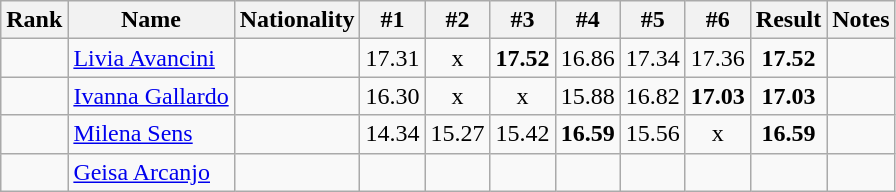<table class="wikitable sortable" style="text-align:center">
<tr>
<th>Rank</th>
<th>Name</th>
<th>Nationality</th>
<th>#1</th>
<th>#2</th>
<th>#3</th>
<th>#4</th>
<th>#5</th>
<th>#6</th>
<th>Result</th>
<th>Notes</th>
</tr>
<tr>
<td></td>
<td align=left><a href='#'>Livia Avancini</a></td>
<td align=left></td>
<td>17.31</td>
<td>x</td>
<td><strong>17.52</strong></td>
<td>16.86</td>
<td>17.34</td>
<td>17.36</td>
<td><strong>17.52</strong></td>
<td></td>
</tr>
<tr>
<td></td>
<td align=left><a href='#'>Ivanna Gallardo</a></td>
<td align=left></td>
<td>16.30</td>
<td>x</td>
<td>x</td>
<td>15.88</td>
<td>16.82</td>
<td><strong>17.03</strong></td>
<td><strong>17.03</strong></td>
<td></td>
</tr>
<tr>
<td></td>
<td align=left><a href='#'>Milena Sens</a></td>
<td align=left></td>
<td>14.34</td>
<td>15.27</td>
<td>15.42</td>
<td><strong>16.59</strong></td>
<td>15.56</td>
<td>x</td>
<td><strong>16.59</strong></td>
<td></td>
</tr>
<tr>
<td></td>
<td align=left><a href='#'>Geisa Arcanjo</a></td>
<td align=left></td>
<td></td>
<td></td>
<td></td>
<td></td>
<td></td>
<td></td>
<td><strong></strong></td>
<td></td>
</tr>
</table>
